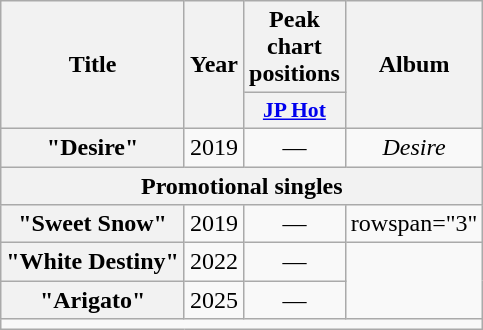<table class="wikitable plainrowheaders" style="text-align:center">
<tr>
<th rowspan="2" scope="col">Title</th>
<th rowspan="2" scope="col">Year</th>
<th>Peak chart positions</th>
<th rowspan="2" scope="col">Album</th>
</tr>
<tr>
<th scope="col" style="width:3em;font-size:90%"><a href='#'>JP Hot</a></th>
</tr>
<tr>
<th scope="row">"Desire"</th>
<td>2019</td>
<td>—</td>
<td><em>Desire</em></td>
</tr>
<tr>
<th colspan="4">Promotional singles</th>
</tr>
<tr>
<th scope="row">"Sweet Snow"</th>
<td>2019</td>
<td>—</td>
<td>rowspan="3" </td>
</tr>
<tr>
<th scope="row">"White Destiny"</th>
<td>2022</td>
<td>—</td>
</tr>
<tr>
<th scope="row">"Arigato"</th>
<td>2025</td>
<td>—</td>
</tr>
<tr>
<td colspan="4"></td>
</tr>
</table>
